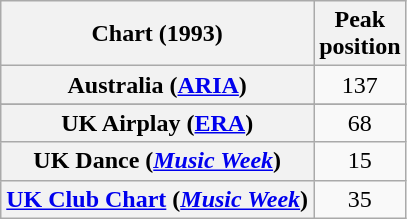<table class="wikitable sortable plainrowheaders" style="text-align:center">
<tr>
<th>Chart (1993)</th>
<th>Peak<br>position</th>
</tr>
<tr>
<th scope="row">Australia (<a href='#'>ARIA</a>)</th>
<td>137</td>
</tr>
<tr>
</tr>
<tr>
</tr>
<tr>
<th scope="row">UK Airplay (<a href='#'>ERA</a>)</th>
<td>68</td>
</tr>
<tr>
<th scope="row">UK Dance (<em><a href='#'>Music Week</a></em>)</th>
<td>15</td>
</tr>
<tr>
<th scope="row"><a href='#'>UK Club Chart</a> (<em><a href='#'>Music Week</a></em>)</th>
<td>35</td>
</tr>
</table>
